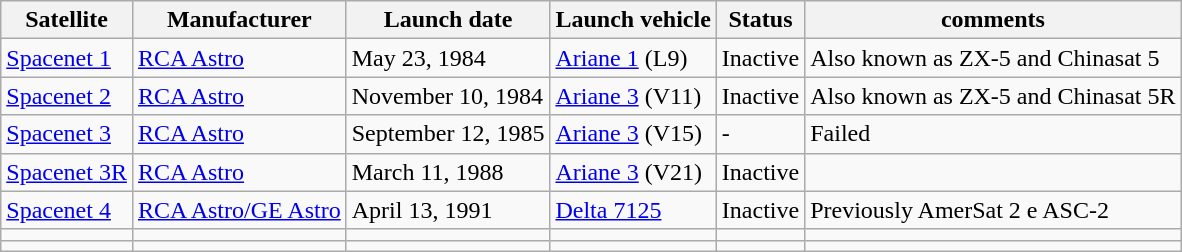<table class="wikitable">
<tr>
<th>Satellite</th>
<th>Manufacturer</th>
<th>Launch date</th>
<th>Launch vehicle</th>
<th>Status</th>
<th>comments</th>
</tr>
<tr>
<td><a href='#'>Spacenet 1</a></td>
<td><a href='#'>RCA Astro</a></td>
<td>May 23, 1984</td>
<td><a href='#'>Ariane 1</a> (L9)</td>
<td>Inactive</td>
<td>Also known as ZX-5 and Chinasat 5</td>
</tr>
<tr>
<td><a href='#'>Spacenet 2</a></td>
<td><a href='#'>RCA Astro</a></td>
<td>November 10, 1984</td>
<td><a href='#'>Ariane 3</a> (V11)</td>
<td>Inactive</td>
<td>Also known as ZX-5 and Chinasat 5R</td>
</tr>
<tr>
<td><a href='#'>Spacenet 3</a></td>
<td><a href='#'>RCA Astro</a></td>
<td>September 12, 1985</td>
<td><a href='#'>Ariane 3</a> (V15)</td>
<td>-</td>
<td>Failed </td>
</tr>
<tr>
<td><a href='#'>Spacenet 3R</a></td>
<td><a href='#'>RCA Astro</a></td>
<td>March 11, 1988</td>
<td><a href='#'>Ariane 3</a> (V21)</td>
<td>Inactive</td>
<td></td>
</tr>
<tr>
<td><a href='#'>Spacenet 4</a></td>
<td><a href='#'>RCA Astro/GE Astro</a></td>
<td>April 13, 1991</td>
<td><a href='#'>Delta 7125</a></td>
<td>Inactive</td>
<td>Previously AmerSat 2 e ASC-2</td>
</tr>
<tr>
<td></td>
<td></td>
<td></td>
<td></td>
<td></td>
<td></td>
</tr>
<tr>
<td></td>
<td></td>
<td></td>
<td></td>
<td></td>
<td></td>
</tr>
</table>
